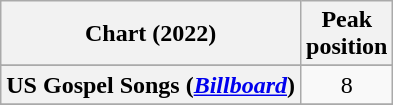<table class="wikitable plainrowheaders" style="text-align:center">
<tr>
<th scope="col">Chart (2022)</th>
<th scope="col">Peak<br>position</th>
</tr>
<tr>
</tr>
<tr>
<th scope="row">US Gospel Songs (<a href='#'><em>Billboard</em></a>)</th>
<td>8</td>
</tr>
<tr>
</tr>
</table>
